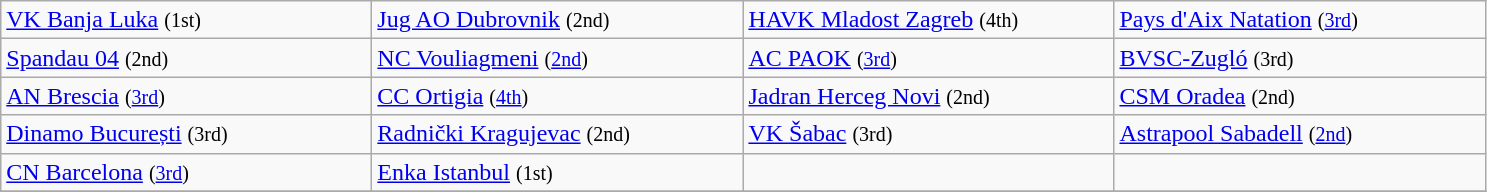<table class="wikitable">
<tr>
<td width=240px> <a href='#'>VK Banja Luka</a> <small>(1st)</small></td>
<td width=240px> <a href='#'>Jug AO Dubrovnik</a> <small>(2nd)</small></td>
<td width=240px> <a href='#'>HAVK Mladost Zagreb</a> <small>(4th)</small></td>
<td width=240px> <a href='#'>Pays d'Aix Natation</a> <small>(<a href='#'>3rd</a>)</small></td>
</tr>
<tr>
<td> <a href='#'>Spandau 04</a> <small>(2nd)</small></td>
<td> <a href='#'>NC Vouliagmeni</a> <small>(<a href='#'>2nd</a>)</small></td>
<td> <a href='#'>AC PAOK</a> <small>(<a href='#'>3rd</a>)</small></td>
<td> <a href='#'>BVSC-Zugló</a> <small>(3rd)</small></td>
</tr>
<tr>
<td> <a href='#'>AN Brescia</a> <small>(<a href='#'>3rd</a>)</small></td>
<td> <a href='#'>CC Ortigia</a> <small>(<a href='#'>4th</a>)</small></td>
<td> <a href='#'>Jadran Herceg Novi</a> <small>(2nd)</small></td>
<td> <a href='#'>CSM Oradea</a> <small>(2nd)</small></td>
</tr>
<tr>
<td> <a href='#'>Dinamo București</a> <small>(3rd)</small></td>
<td> <a href='#'>Radnički Kragujevac</a> <small>(2nd)</small></td>
<td> <a href='#'>VK Šabac</a> <small>(3rd)</small></td>
<td> <a href='#'>Astrapool Sabadell</a> <small>(<a href='#'>2nd</a>)</small></td>
</tr>
<tr>
<td> <a href='#'>CN Barcelona</a> <small>(<a href='#'>3rd</a>)</small></td>
<td> <a href='#'>Enka Istanbul</a> <small>(1st)</small></td>
<td></td>
<td></td>
</tr>
<tr>
</tr>
</table>
